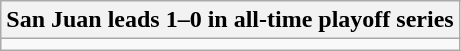<table class="wikitable collapsible collapsed">
<tr>
<th>San Juan leads 1–0 in all-time playoff series</th>
</tr>
<tr>
<td></td>
</tr>
</table>
